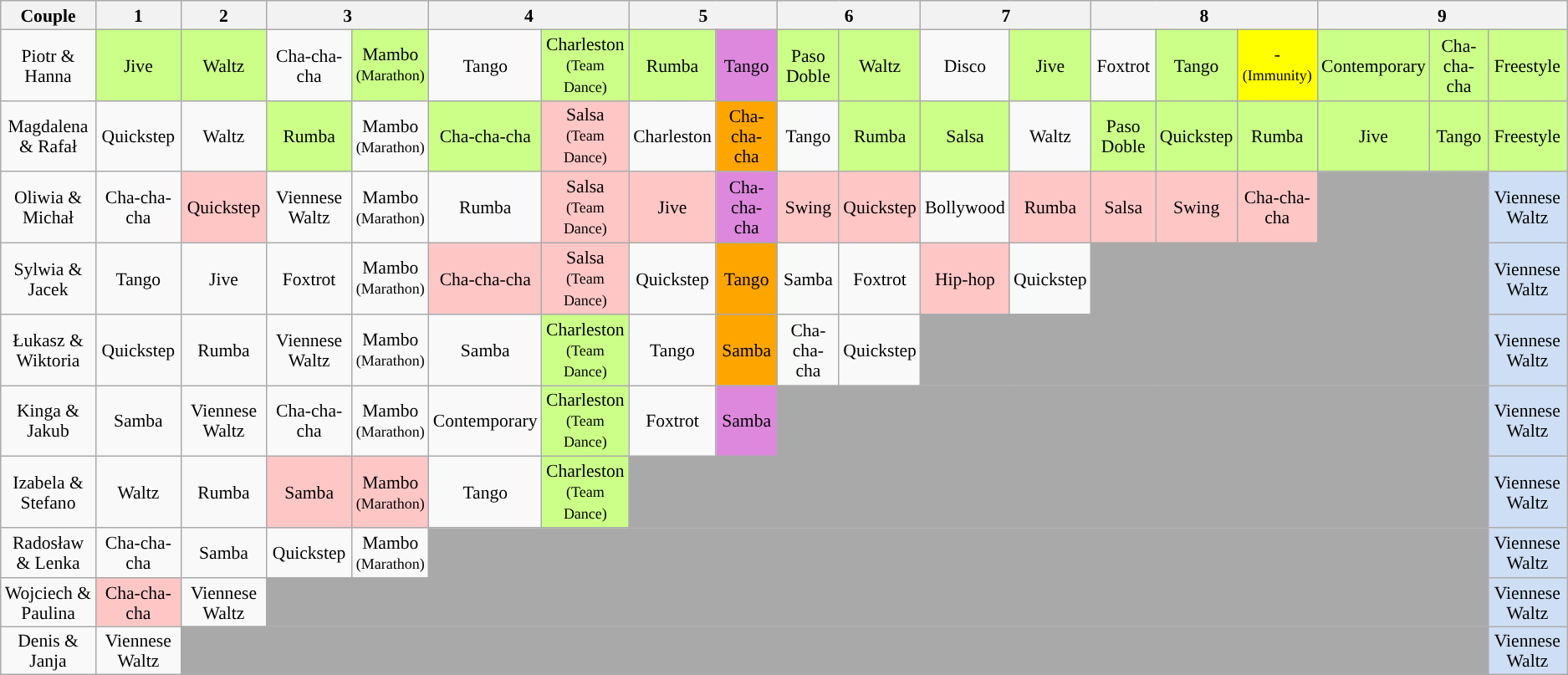<table class="wikitable" style="text-align:center; font-size:90%; line-height:16px">
<tr>
<th>Couple</th>
<th>1</th>
<th>2</th>
<th colspan="2">3</th>
<th colspan="2">4</th>
<th colspan="2">5</th>
<th colspan="2">6</th>
<th colspan="2">7</th>
<th colspan="3">8</th>
<th colspan="3">9</th>
</tr>
<tr>
<td>Piotr & Hanna</td>
<td style="background:#ccff88;">Jive</td>
<td style="background:#ccff88;">Waltz</td>
<td>Cha-cha-cha</td>
<td style="background:#ccff88;">Mambo<br><small>(Marathon)</small></td>
<td>Tango</td>
<td style="background:#ccff88;">Charleston<br><small>(Team Dance)</small></td>
<td style="background:#ccff88;">Rumba</td>
<td style="background:#dd88dd">Tango</td>
<td style="background:#ccff88;">Paso Doble</td>
<td style="background:#ccff88;">Waltz</td>
<td>Disco</td>
<td style="background:#ccff88;">Jive</td>
<td>Foxtrot</td>
<td style="background:#ccff88;">Tango</td>
<td style="background:yellow;">-<br><small>(Immunity)</small></td>
<td style="background:#ccff88;">Contemporary</td>
<td style="background:#ccff88;">Cha-cha-cha</td>
<td style="background:#ccff88;">Freestyle</td>
</tr>
<tr>
<td>Magdalena & Rafał</td>
<td>Quickstep</td>
<td>Waltz</td>
<td style="background:#ccff88;">Rumba</td>
<td>Mambo<br><small>(Marathon)</small></td>
<td style="background:#ccff88;">Cha-cha-cha</td>
<td style="background:#ffc6c6;">Salsa<br><small>(Team Dance)</small></td>
<td>Charleston</td>
<td style="background:orange">Cha-cha-cha</td>
<td>Tango</td>
<td style="background:#ccff88;">Rumba</td>
<td style="background:#ccff88;">Salsa</td>
<td>Waltz</td>
<td style="background:#ccff88;">Paso Doble</td>
<td style="background:#ccff88;">Quickstep</td>
<td style="background:#ccff88;">Rumba</td>
<td style="background:#ccff88;">Jive</td>
<td style="background:#ccff88;">Tango</td>
<td style="background:#ccff88;">Freestyle</td>
</tr>
<tr>
<td>Oliwia & Michał</td>
<td>Cha-cha-cha</td>
<td style="background:#ffc6c6;">Quickstep</td>
<td>Viennese Waltz</td>
<td>Mambo<br><small>(Marathon)</small></td>
<td>Rumba</td>
<td style="background:#ffc6c6;">Salsa<br><small>(Team Dance)</small></td>
<td style="background:#ffc6c6;">Jive</td>
<td style="background:#dd88dd">Cha-cha-cha</td>
<td style="background:#ffc6c6;">Swing</td>
<td style="background:#ffc6c6;">Quickstep</td>
<td>Bollywood</td>
<td style="background:#ffc6c6;">Rumba</td>
<td style="background:#ffc6c6;">Salsa</td>
<td style="background:#ffc6c6;">Swing</td>
<td style="background:#ffc6c6;">Cha-cha-cha</td>
<td style="background:darkgrey;" colspan="2"></td>
<td style="background:#CEDEF4">Viennese Waltz</td>
</tr>
<tr>
<td>Sylwia & Jacek</td>
<td>Tango</td>
<td>Jive</td>
<td>Foxtrot</td>
<td>Mambo<br><small>(Marathon)</small></td>
<td style="background:#ffc6c6;">Cha-cha-cha</td>
<td style="background:#ffc6c6;">Salsa<br><small>(Team Dance)</small></td>
<td>Quickstep</td>
<td style="background:orange">Tango</td>
<td>Samba</td>
<td>Foxtrot</td>
<td style="background:#ffc6c6;">Hip-hop</td>
<td>Quickstep</td>
<td style="background:darkgrey;" colspan="5"></td>
<td style="background:#CEDEF4">Viennese Waltz</td>
</tr>
<tr>
<td>Łukasz & Wiktoria</td>
<td>Quickstep</td>
<td>Rumba</td>
<td>Viennese Waltz</td>
<td>Mambo<br><small>(Marathon)</small></td>
<td>Samba</td>
<td style="background:#ccff88;">Charleston<br><small>(Team Dance)</small></td>
<td>Tango</td>
<td style="background:orange">Samba</td>
<td>Cha-cha-cha</td>
<td>Quickstep</td>
<td style="background:darkgrey;" colspan="7"></td>
<td style="background:#CEDEF4">Viennese Waltz</td>
</tr>
<tr>
<td>Kinga & Jakub</td>
<td>Samba</td>
<td>Viennese Waltz</td>
<td>Cha-cha-cha</td>
<td>Mambo<br><small>(Marathon)</small></td>
<td>Contemporary</td>
<td style="background:#ccff88;">Charleston<br><small>(Team Dance)</small></td>
<td>Foxtrot</td>
<td style="background:#dd88dd">Samba</td>
<td style="background:darkgrey;" colspan="9"></td>
<td style="background:#CEDEF4">Viennese Waltz</td>
</tr>
<tr>
<td>Izabela & Stefano</td>
<td>Waltz</td>
<td>Rumba</td>
<td style="background:#ffc6c6;">Samba</td>
<td style="background:#ffc6c6;">Mambo<br><small>(Marathon)</small></td>
<td>Tango</td>
<td style="background:#ccff88;">Charleston<br><small>(Team Dance)</small></td>
<td style="background:darkgrey;" colspan="11"></td>
<td style="background:#CEDEF4">Viennese Waltz</td>
</tr>
<tr>
<td>Radosław & Lenka</td>
<td>Cha-cha-cha</td>
<td>Samba</td>
<td>Quickstep</td>
<td>Mambo<br><small>(Marathon)</small></td>
<td style="background:darkgrey;" colspan="13"></td>
<td style="background:#CEDEF4">Viennese Waltz</td>
</tr>
<tr>
<td>Wojciech & Paulina</td>
<td style="background:#ffc6c6;">Cha-cha-cha</td>
<td>Viennese Waltz</td>
<td style="background:darkgrey;" colspan="15"></td>
<td style="background:#CEDEF4">Viennese Waltz</td>
</tr>
<tr>
<td>Denis & Janja</td>
<td>Viennese Waltz</td>
<td style="background:darkgrey;" colspan="16"></td>
<td style="background:#CEDEF4">Viennese Waltz</td>
</tr>
</table>
